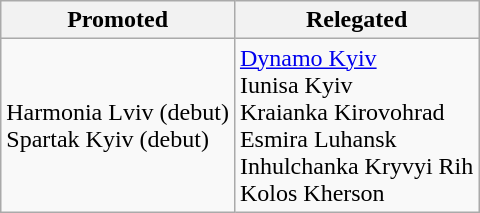<table class="wikitable">
<tr>
<th>Promoted</th>
<th>Relegated</th>
</tr>
<tr>
<td>Harmonia Lviv (debut)<br>Spartak Kyiv (debut)</td>
<td><a href='#'>Dynamo Kyiv</a> <br>Iunisa Kyiv <br>Kraianka Kirovohrad <br>Esmira Luhansk <br>Inhulchanka Kryvyi Rih <br>Kolos Kherson </td>
</tr>
</table>
